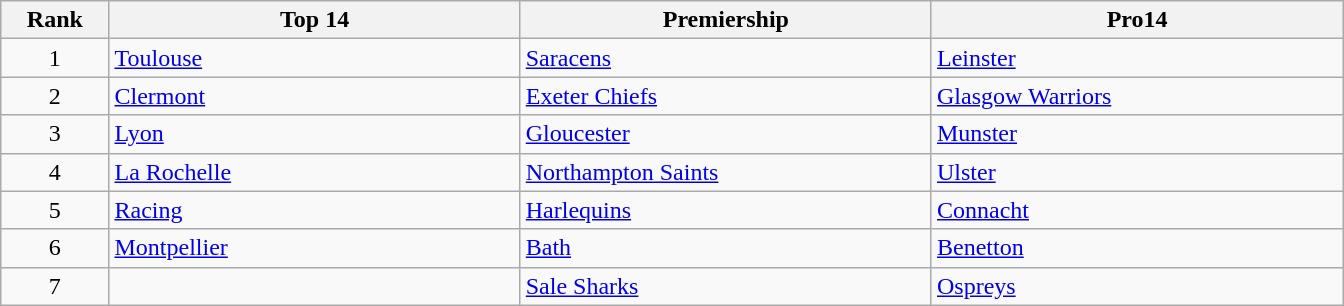<table class="wikitable">
<tr>
<th width=5%>Rank</th>
<th width=19%>Top 14</th>
<th width=19%>Premiership</th>
<th width=19%>Pro14</th>
</tr>
<tr>
<td align=center>1</td>
<td> <a href='#'>Toulouse</a></td>
<td> <a href='#'>Saracens</a></td>
<td> <a href='#'>Leinster</a></td>
</tr>
<tr>
<td align=center>2</td>
<td> <a href='#'>Clermont</a></td>
<td> <a href='#'>Exeter Chiefs</a></td>
<td> <a href='#'>Glasgow Warriors</a></td>
</tr>
<tr>
<td align=center>3</td>
<td> <a href='#'>Lyon</a></td>
<td> <a href='#'>Gloucester</a></td>
<td> <a href='#'>Munster</a></td>
</tr>
<tr>
<td align=center>4</td>
<td> <a href='#'>La Rochelle</a></td>
<td> <a href='#'>Northampton Saints</a></td>
<td> <a href='#'>Ulster</a></td>
</tr>
<tr>
<td align=center>5</td>
<td> <a href='#'>Racing</a></td>
<td> <a href='#'>Harlequins</a></td>
<td> <a href='#'>Connacht</a></td>
</tr>
<tr>
<td align=center>6</td>
<td> <a href='#'>Montpellier</a></td>
<td> <a href='#'>Bath</a></td>
<td> <a href='#'>Benetton</a></td>
</tr>
<tr>
<td align=center>7</td>
<td></td>
<td> <a href='#'>Sale Sharks</a></td>
<td> <a href='#'>Ospreys</a></td>
</tr>
</table>
